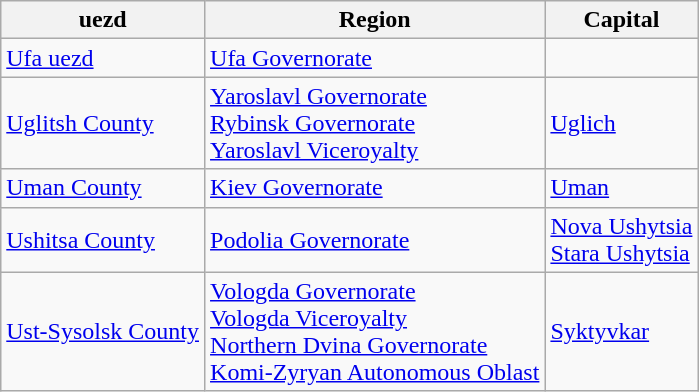<table class="wikitable sortable">
<tr>
<th>uezd</th>
<th>Region</th>
<th>Capital</th>
</tr>
<tr>
<td><a href='#'>Ufa uezd</a></td>
<td><a href='#'>Ufa Governorate</a></td>
<td></td>
</tr>
<tr>
<td><a href='#'>Uglitsh County</a></td>
<td><a href='#'>Yaroslavl Governorate</a><br><a href='#'>Rybinsk Governorate</a><br><a href='#'>Yaroslavl Viceroyalty</a></td>
<td><a href='#'>Uglich</a></td>
</tr>
<tr>
<td><a href='#'>Uman County</a></td>
<td><a href='#'>Kiev Governorate</a></td>
<td><a href='#'>Uman</a></td>
</tr>
<tr>
<td><a href='#'>Ushitsa County</a></td>
<td><a href='#'>Podolia Governorate</a></td>
<td><a href='#'>Nova Ushytsia</a><br><a href='#'>Stara Ushytsia</a></td>
</tr>
<tr>
<td><a href='#'>Ust-Sysolsk County</a></td>
<td><a href='#'>Vologda Governorate</a><br><a href='#'>Vologda Viceroyalty</a><br><a href='#'>Northern Dvina Governorate</a><br><a href='#'>Komi-Zyryan Autonomous Oblast</a></td>
<td><a href='#'>Syktyvkar</a></td>
</tr>
</table>
